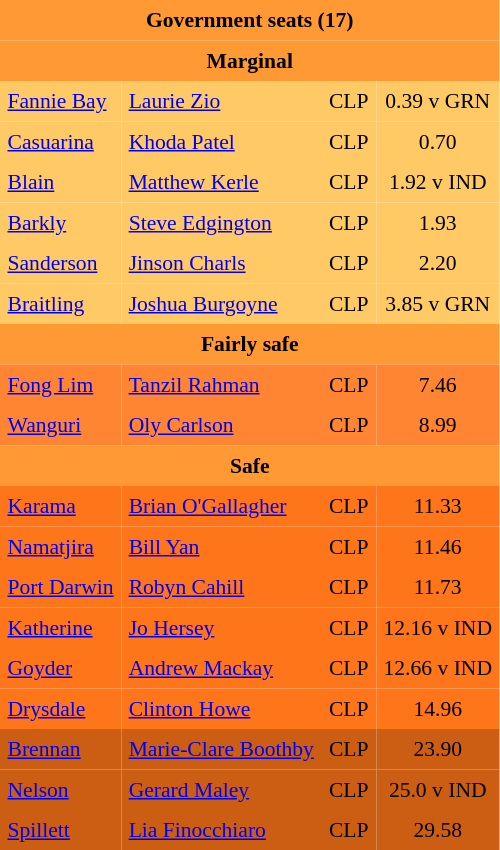<table class="toccolours" cellpadding="5" cellspacing="0" style="float:left; margin-right:.5em; margin-top:.4em; font-size:90%;">
<tr>
<td colspan="4"  style="text-align:center; background:#f93;"><span><strong>Government seats (17)</strong></span></td>
</tr>
<tr>
<td colspan="4"  style="text-align:center; background:#f93;"><span><strong>Marginal</strong></span></td>
</tr>
<tr>
<td style="text-align:left; background:#ffc966"><a href='#'>Fannie Bay</a></td>
<td style="text-align:left; background:#ffc966;"><a href='#'>Laurie Zio</a></td>
<td style="text-align:left; background:#ffc966;">CLP</td>
<td style="text-align:center; background:#ffc966;">0.39 v GRN</td>
</tr>
<tr>
<td style="text-align:left; background:#ffc966;"><a href='#'>Casuarina</a></td>
<td style="text-align:left; background:#ffc966;"><a href='#'>Khoda Patel</a></td>
<td style="text-align:left; background:#ffc966;">CLP</td>
<td style="text-align:center; background:#ffc966;">0.70</td>
</tr>
<tr>
<td style="text-align:left; background:#ffc966;"><a href='#'>Blain</a></td>
<td style="text-align:left; background:#ffc966;"><a href='#'>Matthew Kerle</a></td>
<td style="text-align:left; background:#ffc966;">CLP</td>
<td style="text-align:center; background:#ffc966;">1.92 v IND</td>
</tr>
<tr>
<td style="text-align:left; background:#ffc966;"><a href='#'>Barkly</a></td>
<td style="text-align:left; background:#ffc966;"><a href='#'>Steve Edgington</a></td>
<td style="text-align:left; background:#ffc966;">CLP</td>
<td style="text-align:center; background:#ffc966;">1.93</td>
</tr>
<tr>
<td style="text-align:left; background:#ffc966;"><a href='#'>Sanderson</a></td>
<td style="text-align:left; background:#ffc966;"><a href='#'>Jinson Charls</a></td>
<td style="text-align:left; background:#ffc966;">CLP</td>
<td style="text-align:center; background:#ffc966;">2.20</td>
</tr>
<tr>
<td style="text-align:left; background:#ffc966;"><a href='#'>Braitling</a></td>
<td style="text-align:left; background:#ffc966;"><a href='#'>Joshua Burgoyne</a></td>
<td style="text-align:left; background:#ffc966;">CLP</td>
<td style="text-align:center; background:#ffc966;">3.85 v GRN</td>
</tr>
<tr>
<td colspan="4" style="text-align:center; background:#ff9933;"><span><strong>Fairly safe</strong></span></td>
</tr>
<tr>
<td style="text-align:left; background:#ff8533;"><a href='#'>Fong Lim</a></td>
<td style="text-align:left; background:#ff8533;"><a href='#'>Tanzil Rahman</a></td>
<td style="text-align:left; background:#ff8533;">CLP</td>
<td style="text-align:center; background:#ff8533;">7.46</td>
</tr>
<tr>
<td style="text-align:left; background:#ff8533;"><a href='#'>Wanguri</a></td>
<td style="text-align:left; background:#ff8533;"><a href='#'>Oly Carlson</a></td>
<td style="text-align:left; background:#ff8533;">CLP</td>
<td style="text-align:center; background:#ff8533;">8.99</td>
</tr>
<tr>
<td colspan="4" style="text-align:center; background:#f93;"><span><strong>Safe</strong></span></td>
</tr>
<tr>
<td style="text-align:left; background:#ff7519;"><a href='#'>Karama</a></td>
<td style="text-align:left; background:#ff7519;"><a href='#'>Brian O'Gallagher</a></td>
<td style="text-align:left; background:#ff7519;">CLP</td>
<td style="text-align:center; background:#ff7519;">11.33</td>
</tr>
<tr>
<td style="text-align:left; background:#ff7519;"><a href='#'>Namatjira</a></td>
<td style="text-align:left; background:#ff7519;"><a href='#'>Bill Yan</a></td>
<td style="text-align:left; background:#ff7519;">CLP</td>
<td style="text-align:center; background:#ff7519;">11.46</td>
</tr>
<tr>
<td style="text-align:left; background:#ff7519;"><a href='#'>Port Darwin</a></td>
<td style="text-align:left; background:#ff7519;"><a href='#'>Robyn Cahill</a></td>
<td style="text-align:left; background:#ff7519;">CLP</td>
<td style="text-align:center; background:#ff7519;">11.73</td>
</tr>
<tr>
<td style="text-align:left; background:#ff7519;"><a href='#'>Katherine</a></td>
<td style="text-align:left; background:#ff7519;"><a href='#'>Jo Hersey</a></td>
<td style="text-align:left; background:#ff7519;">CLP</td>
<td style="text-align:center; background:#ff7519;">12.16 v IND</td>
</tr>
<tr>
<td style="text-align:left; background:#ff7519;"><a href='#'>Goyder</a></td>
<td style="text-align:left; background:#ff7519;"><a href='#'>Andrew Mackay</a></td>
<td style="text-align:left; background:#ff7519;">CLP</td>
<td style="text-align:center; background:#ff7519;">12.66 v IND</td>
</tr>
<tr>
<td style="text-align:left; background:#ff7519;"><a href='#'>Drysdale</a></td>
<td style="text-align:left; background:#ff7519;"><a href='#'>Clinton Howe</a></td>
<td style="text-align:left; background:#ff7519;">CLP</td>
<td style="text-align:center; background:#ff7519;">14.96</td>
</tr>
<tr>
<td style="text-align:left; background:#cc5e14;"><a href='#'>Brennan</a></td>
<td style="text-align:left; background:#cc5e14;"><a href='#'>Marie-Clare Boothby</a></td>
<td style="text-align:left; background:#cc5e14;">CLP</td>
<td style="text-align:center; background:#cc5e14;">23.90</td>
</tr>
<tr>
<td style="text-align:left; background:#cc5e14;"><a href='#'>Nelson</a></td>
<td style="text-align:left; background:#cc5e14;"><a href='#'>Gerard Maley</a></td>
<td style="text-align:left; background:#cc5e14;">CLP</td>
<td style="text-align:center; background:#cc5e14;">25.0 v IND</td>
</tr>
<tr>
<td style="text-align:left; background:#cc5e14;"><a href='#'>Spillett</a></td>
<td style="text-align:left; background:#cc5e14;"><a href='#'>Lia Finocchiaro</a></td>
<td style="text-align:left; background:#cc5e14;">CLP</td>
<td style="text-align:center; background:#cc5e14;">29.58</td>
</tr>
<tr>
</tr>
</table>
